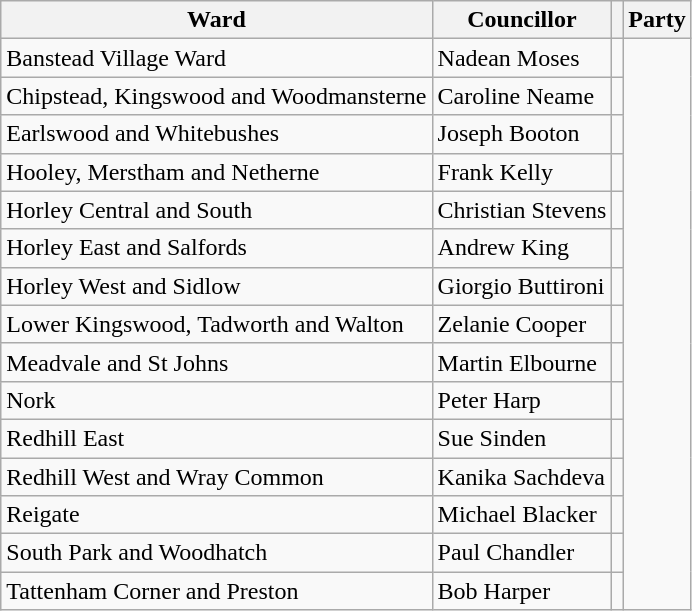<table class="wikitable">
<tr>
<th>Ward</th>
<th>Councillor</th>
<th></th>
<th>Party</th>
</tr>
<tr>
<td>Banstead Village Ward</td>
<td>Nadean Moses</td>
<td></td>
</tr>
<tr>
<td>Chipstead, Kingswood and Woodmansterne</td>
<td>Caroline Neame</td>
<td></td>
</tr>
<tr>
<td>Earlswood and Whitebushes</td>
<td>Joseph Booton</td>
<td></td>
</tr>
<tr>
<td>Hooley, Merstham and Netherne</td>
<td>Frank Kelly</td>
<td></td>
</tr>
<tr>
<td>Horley Central and South</td>
<td>Christian Stevens</td>
<td></td>
</tr>
<tr>
<td>Horley East and Salfords</td>
<td>Andrew King</td>
<td></td>
</tr>
<tr>
<td>Horley West and Sidlow</td>
<td>Giorgio Buttironi</td>
<td></td>
</tr>
<tr>
<td>Lower Kingswood, Tadworth and Walton</td>
<td>Zelanie Cooper</td>
<td></td>
</tr>
<tr>
<td>Meadvale and St Johns</td>
<td>Martin Elbourne</td>
<td></td>
</tr>
<tr>
<td>Nork</td>
<td>Peter Harp</td>
<td></td>
</tr>
<tr>
<td>Redhill East</td>
<td>Sue Sinden</td>
<td></td>
</tr>
<tr>
<td>Redhill West and Wray Common</td>
<td>Kanika Sachdeva</td>
<td></td>
</tr>
<tr>
<td>Reigate</td>
<td>Michael Blacker</td>
<td></td>
</tr>
<tr>
<td>South Park and Woodhatch</td>
<td>Paul Chandler</td>
<td></td>
</tr>
<tr>
<td>Tattenham Corner and Preston</td>
<td>Bob Harper</td>
<td></td>
</tr>
</table>
